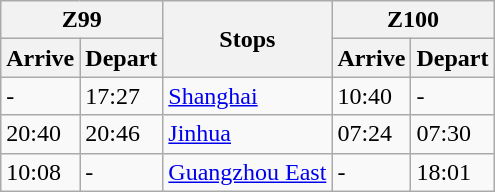<table class="wikitable">
<tr>
<th colspan="2">Z99</th>
<th rowspan="2">Stops</th>
<th colspan="2">Z100</th>
</tr>
<tr>
<th>Arrive</th>
<th>Depart</th>
<th>Arrive</th>
<th>Depart</th>
</tr>
<tr>
<td>-</td>
<td>17:27</td>
<td><a href='#'>Shanghai</a></td>
<td>10:40</td>
<td>-</td>
</tr>
<tr>
<td>20:40</td>
<td>20:46</td>
<td><a href='#'>Jinhua</a></td>
<td>07:24</td>
<td>07:30</td>
</tr>
<tr>
<td>10:08</td>
<td>-</td>
<td><a href='#'>Guangzhou East</a></td>
<td>-</td>
<td>18:01</td>
</tr>
</table>
